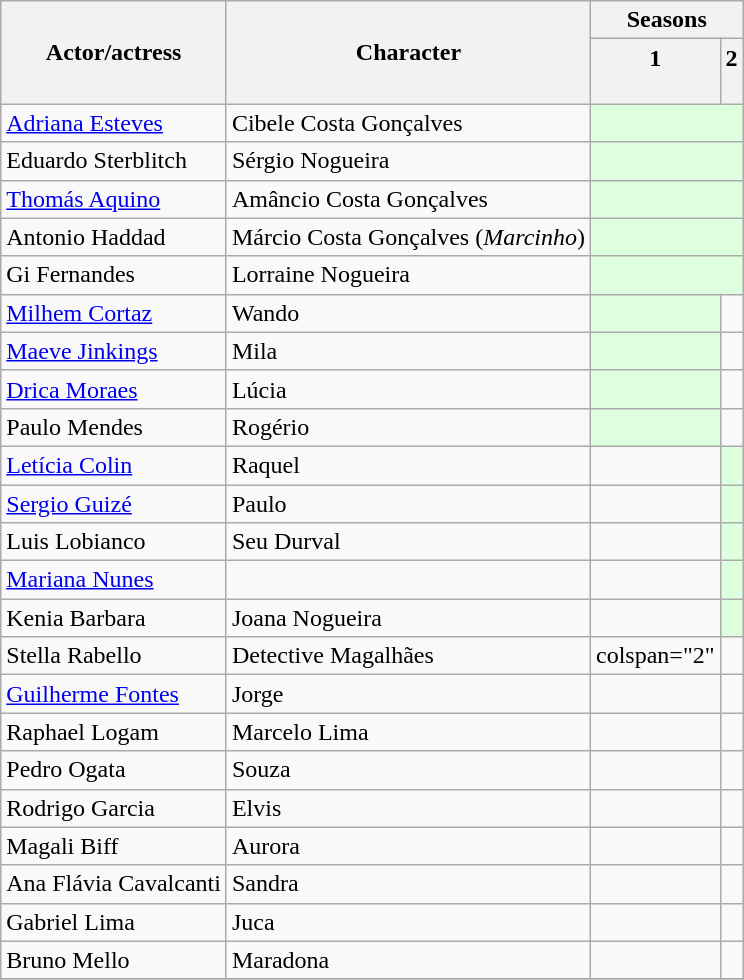<table class="wikitable">
<tr>
<th rowspan="2">Actor/actress</th>
<th rowspan="2">Character</th>
<th colspan="2">Seasons</th>
</tr>
<tr>
<th>1<br><br></th>
<th>2<br><br></th>
</tr>
<tr>
<td><a href='#'>Adriana Esteves</a></td>
<td>Cibele Costa Gonçalves</td>
<td colspan="2" align="center" style="background: #ddffdd"></td>
</tr>
<tr>
<td>Eduardo Sterblitch</td>
<td>Sérgio Nogueira</td>
<td colspan="2" align="center" style="background: #ddffdd"></td>
</tr>
<tr>
<td><a href='#'>Thomás Aquino</a></td>
<td>Amâncio Costa Gonçalves</td>
<td colspan="2" align="center" style="background: #ddffdd"></td>
</tr>
<tr>
<td>Antonio Haddad</td>
<td>Márcio Costa Gonçalves (<em>Marcinho</em>)</td>
<td colspan="2" align="center" style="background: #ddffdd"></td>
</tr>
<tr>
<td>Gi Fernandes</td>
<td>Lorraine Nogueira</td>
<td colspan="2" align="center" style="background: #ddffdd"></td>
</tr>
<tr>
<td><a href='#'>Milhem Cortaz</a></td>
<td>Wando</td>
<td colspan="1" align="center" style="background: #ddffdd"></td>
<td></td>
</tr>
<tr>
<td><a href='#'>Maeve Jinkings</a></td>
<td>Mila</td>
<td colspan="1" align="center" style="background: #ddffdd"></td>
<td></td>
</tr>
<tr>
<td><a href='#'>Drica Moraes</a></td>
<td>Lúcia</td>
<td colspan="1" align="center" style="background: #ddffdd"></td>
<td></td>
</tr>
<tr>
<td>Paulo Mendes</td>
<td>Rogério</td>
<td colspan="1" align="center" style="background: #ddffdd"></td>
<td></td>
</tr>
<tr>
<td><a href='#'>Letícia Colin</a></td>
<td>Raquel</td>
<td></td>
<td colspan="1" align="center" style="background: #ddffdd"></td>
</tr>
<tr>
<td><a href='#'>Sergio Guizé</a></td>
<td>Paulo</td>
<td></td>
<td colspan="1" align="center" style="background: #ddffdd"></td>
</tr>
<tr>
<td>Luis Lobianco</td>
<td>Seu Durval</td>
<td></td>
<td colspan="1" align="center" style="background: #ddffdd"></td>
</tr>
<tr>
<td><a href='#'>Mariana Nunes</a></td>
<td></td>
<td></td>
<td colspan="1" align="center" style="background: #ddffdd"></td>
</tr>
<tr>
<td>Kenia Barbara</td>
<td>Joana Nogueira</td>
<td></td>
<td colspan="1" align="center" style="background: #ddffdd"></td>
</tr>
<tr>
<td>Stella Rabello</td>
<td>Detective Magalhães</td>
<td>colspan="2" </td>
</tr>
<tr>
<td><a href='#'>Guilherme Fontes</a></td>
<td>Jorge</td>
<td></td>
<td></td>
</tr>
<tr>
<td>Raphael Logam</td>
<td>Marcelo Lima</td>
<td></td>
<td></td>
</tr>
<tr>
<td>Pedro Ogata</td>
<td>Souza</td>
<td></td>
<td></td>
</tr>
<tr>
<td>Rodrigo Garcia</td>
<td>Elvis</td>
<td></td>
<td></td>
</tr>
<tr>
<td>Magali Biff</td>
<td>Aurora</td>
<td></td>
<td></td>
</tr>
<tr>
<td>Ana Flávia Cavalcanti</td>
<td>Sandra</td>
<td></td>
<td></td>
</tr>
<tr>
<td>Gabriel Lima</td>
<td>Juca</td>
<td></td>
<td></td>
</tr>
<tr>
<td>Bruno Mello</td>
<td>Maradona</td>
<td></td>
<td></td>
</tr>
<tr>
</tr>
</table>
